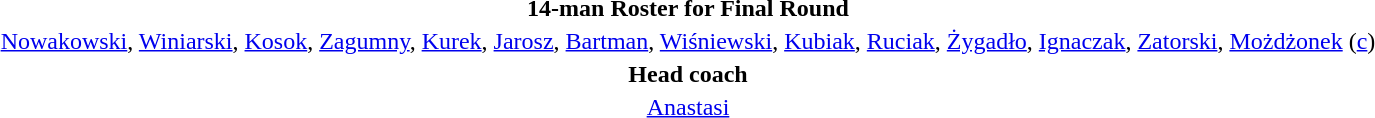<table style="text-align: center; margin-top: 2em; margin-left: auto; margin-right: auto">
<tr>
<td><strong>14-man Roster for Final Round</strong></td>
</tr>
<tr>
<td><a href='#'>Nowakowski</a>, <a href='#'>Winiarski</a>, <a href='#'>Kosok</a>, <a href='#'>Zagumny</a>, <a href='#'>Kurek</a>, <a href='#'>Jarosz</a>, <a href='#'>Bartman</a>, <a href='#'>Wiśniewski</a>, <a href='#'>Kubiak</a>, <a href='#'>Ruciak</a>, <a href='#'>Żygadło</a>, <a href='#'>Ignaczak</a>, <a href='#'>Zatorski</a>, <a href='#'>Możdżonek</a> (<a href='#'>c</a>)</td>
</tr>
<tr>
<td><strong>Head coach</strong></td>
</tr>
<tr>
<td><a href='#'>Anastasi</a></td>
</tr>
</table>
